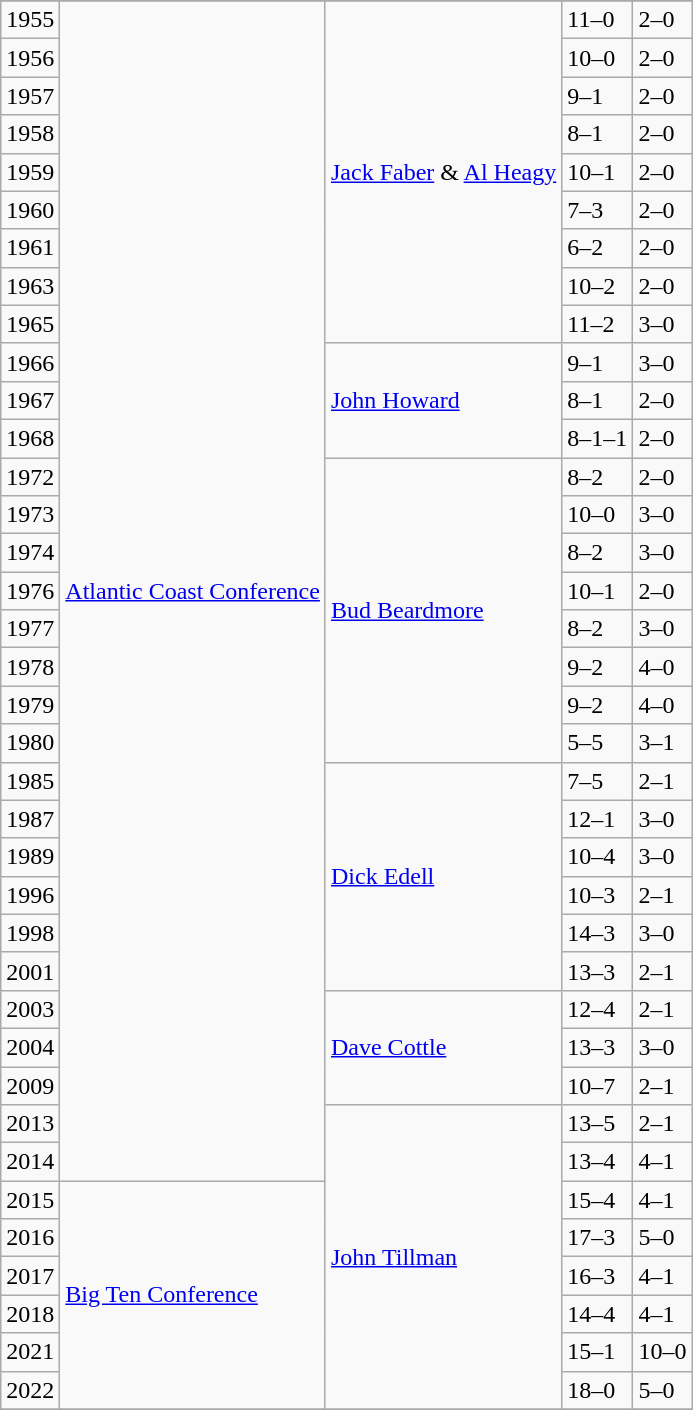<table class="wikitable">
<tr>
</tr>
<tr>
<td>1955</td>
<td rowspan="31"><a href='#'>Atlantic Coast Conference</a></td>
<td rowspan="9"><a href='#'>Jack Faber</a> & <a href='#'>Al Heagy</a></td>
<td>11–0</td>
<td>2–0</td>
</tr>
<tr>
<td>1956</td>
<td>10–0</td>
<td>2–0</td>
</tr>
<tr>
<td>1957</td>
<td>9–1</td>
<td>2–0</td>
</tr>
<tr>
<td>1958</td>
<td>8–1</td>
<td>2–0</td>
</tr>
<tr>
<td>1959</td>
<td>10–1</td>
<td>2–0</td>
</tr>
<tr>
<td>1960</td>
<td>7–3</td>
<td>2–0</td>
</tr>
<tr>
<td>1961</td>
<td>6–2</td>
<td>2–0</td>
</tr>
<tr>
<td>1963</td>
<td>10–2</td>
<td>2–0</td>
</tr>
<tr>
<td>1965</td>
<td>11–2</td>
<td>3–0</td>
</tr>
<tr>
<td>1966</td>
<td rowspan="3"><a href='#'>John Howard</a></td>
<td>9–1</td>
<td>3–0</td>
</tr>
<tr>
<td>1967</td>
<td>8–1</td>
<td>2–0</td>
</tr>
<tr>
<td>1968</td>
<td>8–1–1</td>
<td>2–0</td>
</tr>
<tr>
<td>1972</td>
<td rowspan="8"><a href='#'>Bud Beardmore</a></td>
<td>8–2</td>
<td>2–0</td>
</tr>
<tr>
<td>1973</td>
<td>10–0</td>
<td>3–0</td>
</tr>
<tr>
<td>1974</td>
<td>8–2</td>
<td>3–0</td>
</tr>
<tr>
<td>1976</td>
<td>10–1</td>
<td>2–0</td>
</tr>
<tr>
<td>1977</td>
<td>8–2</td>
<td>3–0</td>
</tr>
<tr>
<td>1978</td>
<td>9–2</td>
<td>4–0</td>
</tr>
<tr>
<td>1979</td>
<td>9–2</td>
<td>4–0</td>
</tr>
<tr>
<td>1980</td>
<td>5–5</td>
<td>3–1</td>
</tr>
<tr>
<td>1985</td>
<td rowspan="6"><a href='#'>Dick Edell</a></td>
<td>7–5</td>
<td>2–1</td>
</tr>
<tr>
<td>1987</td>
<td>12–1</td>
<td>3–0</td>
</tr>
<tr>
<td>1989</td>
<td>10–4</td>
<td>3–0</td>
</tr>
<tr>
<td>1996</td>
<td>10–3</td>
<td>2–1</td>
</tr>
<tr>
<td>1998</td>
<td>14–3</td>
<td>3–0</td>
</tr>
<tr>
<td>2001</td>
<td>13–3</td>
<td>2–1</td>
</tr>
<tr>
<td>2003</td>
<td rowspan="3"><a href='#'>Dave Cottle</a></td>
<td>12–4</td>
<td>2–1</td>
</tr>
<tr>
<td>2004</td>
<td>13–3</td>
<td>3–0</td>
</tr>
<tr>
<td>2009</td>
<td>10–7</td>
<td>2–1</td>
</tr>
<tr>
<td>2013</td>
<td rowspan="8"><a href='#'>John Tillman</a></td>
<td>13–5</td>
<td>2–1</td>
</tr>
<tr>
<td>2014</td>
<td>13–4</td>
<td>4–1</td>
</tr>
<tr>
<td>2015</td>
<td rowspan="6"><a href='#'>Big Ten Conference</a></td>
<td>15–4</td>
<td>4–1</td>
</tr>
<tr>
<td>2016</td>
<td>17–3</td>
<td>5–0</td>
</tr>
<tr>
<td>2017</td>
<td>16–3</td>
<td>4–1</td>
</tr>
<tr>
<td>2018</td>
<td>14–4</td>
<td>4–1</td>
</tr>
<tr>
<td>2021</td>
<td>15–1</td>
<td>10–0</td>
</tr>
<tr>
<td>2022</td>
<td>18–0</td>
<td>5–0</td>
</tr>
<tr>
</tr>
</table>
